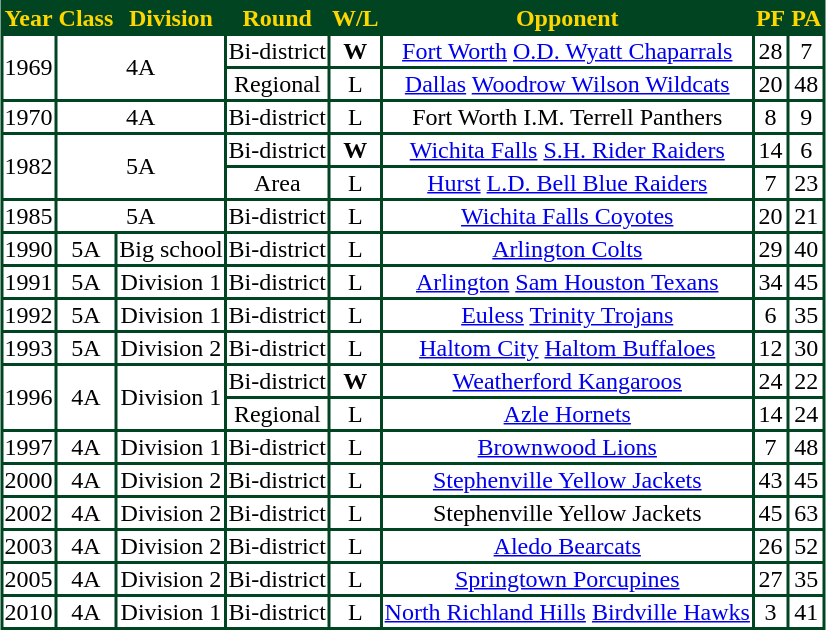<table style="background:#014421;color:gold;text-align:center" align="center">
<tr>
<th>Year</th>
<th>Class</th>
<th>Division</th>
<th>Round</th>
<th>W/L</th>
<th>Opponent</th>
<th>PF</th>
<th>PA</th>
</tr>
<tr style="background:white;color:black">
<td rowspan=2>1969</td>
<td rowspan="2" colspan="2">4A</td>
<td>Bi-district</td>
<td><strong>W</strong></td>
<td><a href='#'>Fort Worth</a> <a href='#'>O.D. Wyatt Chaparrals</a></td>
<td>28</td>
<td>7</td>
</tr>
<tr style="background:white;color:black">
<td>Regional</td>
<td>L</td>
<td><a href='#'>Dallas</a> <a href='#'>Woodrow Wilson Wildcats</a></td>
<td>20</td>
<td>48</td>
</tr>
<tr style="background:white;color:black">
<td>1970</td>
<td colspan="2">4A</td>
<td>Bi-district</td>
<td>L</td>
<td>Fort Worth I.M. Terrell Panthers</td>
<td>8</td>
<td>9</td>
</tr>
<tr style="background:white;color:black">
<td rowspan=2>1982</td>
<td rowspan="2" colspan="2">5A</td>
<td>Bi-district</td>
<td><strong>W</strong></td>
<td><a href='#'>Wichita Falls</a> <a href='#'>S.H. Rider Raiders</a></td>
<td>14</td>
<td>6</td>
</tr>
<tr style="background:white;color:black">
<td>Area</td>
<td>L</td>
<td><a href='#'>Hurst</a> <a href='#'>L.D. Bell Blue Raiders</a></td>
<td>7</td>
<td>23</td>
</tr>
<tr style="background:white;color:black">
<td>1985</td>
<td colspan="2">5A</td>
<td>Bi-district</td>
<td>L</td>
<td><a href='#'>Wichita Falls Coyotes</a></td>
<td>20</td>
<td>21</td>
</tr>
<tr style="background:white;color:black">
<td>1990</td>
<td>5A</td>
<td>Big school</td>
<td>Bi-district</td>
<td>L</td>
<td><a href='#'>Arlington Colts</a></td>
<td>29</td>
<td>40</td>
</tr>
<tr style="background:white;color:black">
<td>1991</td>
<td>5A</td>
<td>Division 1</td>
<td>Bi-district</td>
<td>L</td>
<td><a href='#'>Arlington</a> <a href='#'>Sam Houston Texans</a></td>
<td>34</td>
<td>45</td>
</tr>
<tr style="background:white;color:black">
<td>1992</td>
<td>5A</td>
<td>Division 1</td>
<td>Bi-district</td>
<td>L</td>
<td><a href='#'>Euless</a> <a href='#'>Trinity Trojans</a></td>
<td>6</td>
<td>35</td>
</tr>
<tr style="background:white;color:black">
<td>1993</td>
<td>5A</td>
<td>Division 2</td>
<td>Bi-district</td>
<td>L</td>
<td><a href='#'>Haltom City</a> <a href='#'>Haltom Buffaloes</a></td>
<td>12</td>
<td>30</td>
</tr>
<tr style="background:white;color:black">
<td rowspan="2">1996</td>
<td rowspan="2">4A</td>
<td rowspan="2">Division 1</td>
<td>Bi-district</td>
<td><strong>W</strong></td>
<td><a href='#'>Weatherford Kangaroos</a></td>
<td>24</td>
<td>22</td>
</tr>
<tr style="background:white;color:black">
<td>Regional</td>
<td>L</td>
<td><a href='#'>Azle Hornets</a></td>
<td>14</td>
<td>24</td>
</tr>
<tr style="background:white;color:black">
<td>1997</td>
<td>4A</td>
<td>Division 1</td>
<td>Bi-district</td>
<td>L</td>
<td><a href='#'>Brownwood Lions</a></td>
<td>7</td>
<td>48</td>
</tr>
<tr style="background:white;color:black">
<td>2000</td>
<td>4A</td>
<td>Division 2</td>
<td>Bi-district</td>
<td>L</td>
<td><a href='#'>Stephenville Yellow Jackets</a></td>
<td>43</td>
<td>45</td>
</tr>
<tr style="background:white;color:black">
<td>2002</td>
<td>4A</td>
<td>Division 2</td>
<td>Bi-district</td>
<td>L</td>
<td>Stephenville Yellow Jackets</td>
<td>45</td>
<td>63</td>
</tr>
<tr style="background:white;color:black">
<td>2003</td>
<td>4A</td>
<td>Division 2</td>
<td>Bi-district</td>
<td>L</td>
<td><a href='#'>Aledo Bearcats</a></td>
<td>26</td>
<td>52</td>
</tr>
<tr style="background:white;color:black">
<td>2005</td>
<td>4A</td>
<td>Division 2</td>
<td>Bi-district</td>
<td>L</td>
<td><a href='#'>Springtown Porcupines</a></td>
<td>27</td>
<td>35</td>
</tr>
<tr style="background:white;color:black">
<td>2010</td>
<td>4A</td>
<td>Division 1</td>
<td>Bi-district</td>
<td>L</td>
<td><a href='#'>North Richland Hills</a> <a href='#'>Birdville Hawks</a></td>
<td>3</td>
<td>41</td>
</tr>
</table>
